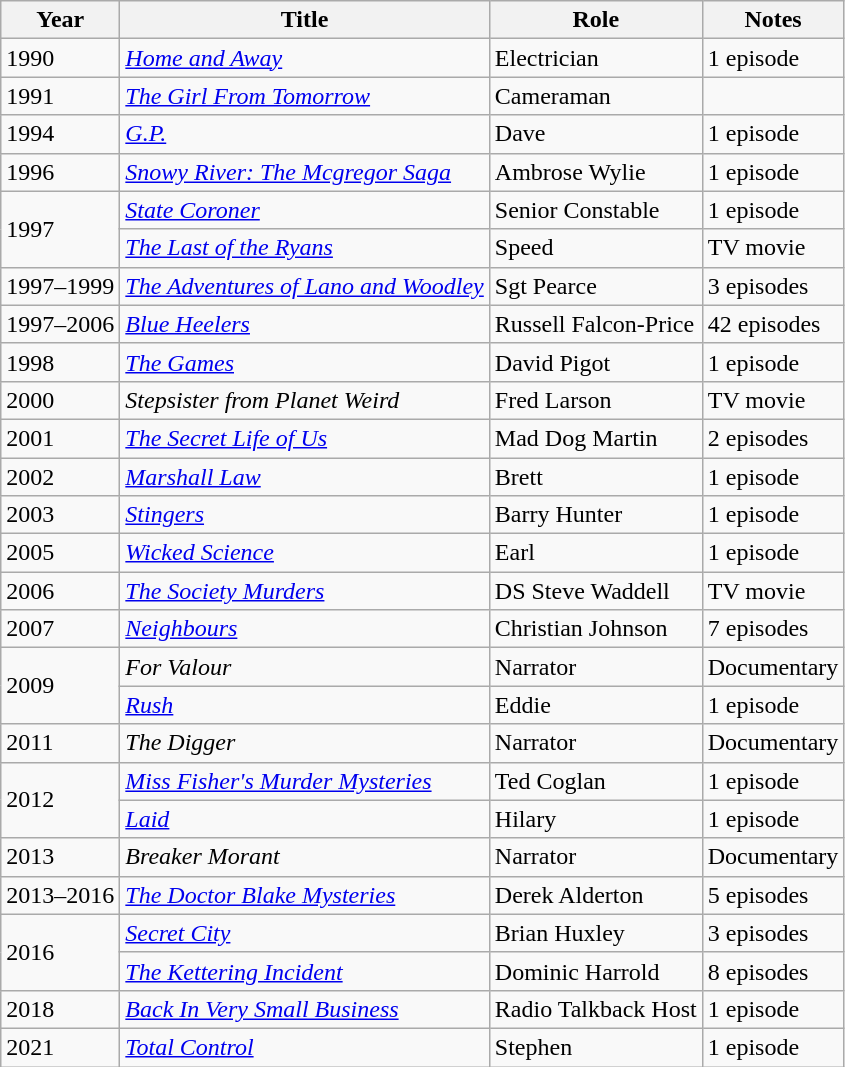<table class="wikitable">
<tr>
<th>Year</th>
<th>Title</th>
<th>Role</th>
<th>Notes</th>
</tr>
<tr>
<td>1990</td>
<td><em><a href='#'>Home and Away</a></em></td>
<td>Electrician</td>
<td>1 episode</td>
</tr>
<tr>
<td>1991</td>
<td><em><a href='#'>The Girl From Tomorrow</a></em></td>
<td>Cameraman</td>
<td></td>
</tr>
<tr>
<td>1994</td>
<td><em><a href='#'>G.P.</a></em></td>
<td>Dave</td>
<td>1 episode</td>
</tr>
<tr>
<td>1996</td>
<td><em><a href='#'>Snowy River: The Mcgregor Saga</a></em></td>
<td>Ambrose Wylie</td>
<td>1 episode</td>
</tr>
<tr>
<td rowspan="2">1997</td>
<td><em><a href='#'>State Coroner</a></em></td>
<td>Senior Constable</td>
<td>1 episode</td>
</tr>
<tr>
<td><em><a href='#'>The Last of the Ryans</a></em></td>
<td>Speed</td>
<td>TV movie</td>
</tr>
<tr>
<td>1997–1999</td>
<td><em><a href='#'>The Adventures of Lano and Woodley</a></em></td>
<td>Sgt Pearce</td>
<td>3 episodes</td>
</tr>
<tr>
<td>1997–2006</td>
<td><em><a href='#'>Blue Heelers</a></em></td>
<td>Russell Falcon-Price</td>
<td>42 episodes</td>
</tr>
<tr>
<td>1998</td>
<td><em><a href='#'>The Games</a></em></td>
<td>David Pigot</td>
<td>1 episode</td>
</tr>
<tr>
<td>2000</td>
<td><em>Stepsister from Planet Weird</em></td>
<td>Fred Larson</td>
<td>TV movie</td>
</tr>
<tr>
<td>2001</td>
<td><em><a href='#'>The Secret Life of Us</a></em></td>
<td>Mad Dog Martin</td>
<td>2 episodes</td>
</tr>
<tr>
<td>2002</td>
<td><em><a href='#'>Marshall Law</a></em></td>
<td>Brett</td>
<td>1 episode</td>
</tr>
<tr>
<td>2003</td>
<td><em><a href='#'>Stingers</a></em></td>
<td>Barry Hunter</td>
<td>1 episode</td>
</tr>
<tr>
<td>2005</td>
<td><em><a href='#'>Wicked Science</a></em></td>
<td>Earl</td>
<td>1 episode</td>
</tr>
<tr>
<td>2006</td>
<td><em><a href='#'>The Society Murders</a></em></td>
<td>DS Steve Waddell</td>
<td>TV movie</td>
</tr>
<tr>
<td>2007</td>
<td><em><a href='#'>Neighbours</a></em></td>
<td>Christian Johnson</td>
<td>7 episodes</td>
</tr>
<tr>
<td rowspan="2">2009</td>
<td><em>For Valour</em></td>
<td>Narrator</td>
<td>Documentary</td>
</tr>
<tr>
<td><em><a href='#'>Rush</a></em></td>
<td>Eddie</td>
<td>1 episode</td>
</tr>
<tr>
<td>2011</td>
<td><em>The Digger</em> </td>
<td>Narrator</td>
<td>Documentary</td>
</tr>
<tr>
<td rowspan="2">2012</td>
<td><em><a href='#'>Miss Fisher's Murder Mysteries</a></em></td>
<td>Ted Coglan</td>
<td>1 episode</td>
</tr>
<tr>
<td><em><a href='#'>Laid</a></em></td>
<td>Hilary</td>
<td>1 episode</td>
</tr>
<tr>
<td>2013</td>
<td><em>Breaker Morant</em> </td>
<td>Narrator</td>
<td>Documentary</td>
</tr>
<tr>
<td>2013–2016</td>
<td><em><a href='#'>The Doctor Blake Mysteries</a></em></td>
<td>Derek Alderton</td>
<td>5 episodes</td>
</tr>
<tr>
<td rowspan="2">2016</td>
<td><em><a href='#'>Secret City</a></em></td>
<td>Brian Huxley</td>
<td>3 episodes</td>
</tr>
<tr>
<td><em><a href='#'>The Kettering Incident</a></em>  </td>
<td>Dominic Harrold</td>
<td>8 episodes</td>
</tr>
<tr>
<td>2018</td>
<td><em><a href='#'>Back In Very Small Business</a></em></td>
<td>Radio Talkback Host</td>
<td>1 episode</td>
</tr>
<tr>
<td>2021</td>
<td><em><a href='#'>Total Control</a></em></td>
<td>Stephen</td>
<td>1 episode</td>
</tr>
</table>
